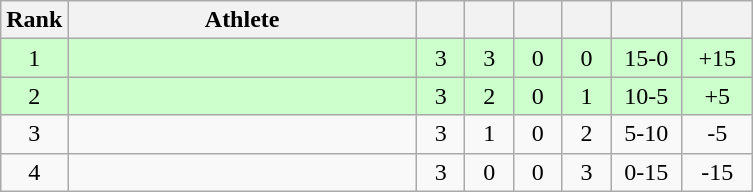<table class="wikitable" style="text-align: center;">
<tr>
<th width=25>Rank</th>
<th width=225>Athlete</th>
<th width=25></th>
<th width=25></th>
<th width=25></th>
<th width=25></th>
<th width=40></th>
<th width=40></th>
</tr>
<tr bgcolor=ccffcc>
<td>1</td>
<td align=left></td>
<td>3</td>
<td>3</td>
<td>0</td>
<td>0</td>
<td>15-0</td>
<td>+15</td>
</tr>
<tr bgcolor=ccffcc>
<td>2</td>
<td align=left></td>
<td>3</td>
<td>2</td>
<td>0</td>
<td>1</td>
<td>10-5</td>
<td>+5</td>
</tr>
<tr>
<td>3</td>
<td align=left></td>
<td>3</td>
<td>1</td>
<td>0</td>
<td>2</td>
<td>5-10</td>
<td>-5</td>
</tr>
<tr>
<td>4</td>
<td align=left></td>
<td>3</td>
<td>0</td>
<td>0</td>
<td>3</td>
<td>0-15</td>
<td>-15</td>
</tr>
</table>
